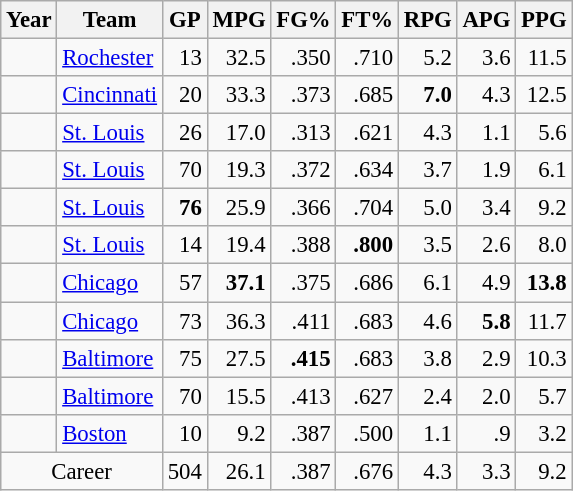<table class="wikitable sortable" style="font-size:95%; text-align:right;">
<tr>
<th>Year</th>
<th>Team</th>
<th>GP</th>
<th>MPG</th>
<th>FG%</th>
<th>FT%</th>
<th>RPG</th>
<th>APG</th>
<th>PPG</th>
</tr>
<tr>
<td style="text-align:left;"></td>
<td style="text-align:left;"><a href='#'>Rochester</a></td>
<td>13</td>
<td>32.5</td>
<td>.350</td>
<td>.710</td>
<td>5.2</td>
<td>3.6</td>
<td>11.5</td>
</tr>
<tr>
<td style="text-align:left;"></td>
<td style="text-align:left;"><a href='#'>Cincinnati</a></td>
<td>20</td>
<td>33.3</td>
<td>.373</td>
<td>.685</td>
<td><strong>7.0</strong></td>
<td>4.3</td>
<td>12.5</td>
</tr>
<tr>
<td style="text-align:left;"></td>
<td style="text-align:left;"><a href='#'>St. Louis</a></td>
<td>26</td>
<td>17.0</td>
<td>.313</td>
<td>.621</td>
<td>4.3</td>
<td>1.1</td>
<td>5.6</td>
</tr>
<tr>
<td style="text-align:left;"></td>
<td style="text-align:left;"><a href='#'>St. Louis</a></td>
<td>70</td>
<td>19.3</td>
<td>.372</td>
<td>.634</td>
<td>3.7</td>
<td>1.9</td>
<td>6.1</td>
</tr>
<tr>
<td style="text-align:left;"></td>
<td style="text-align:left;"><a href='#'>St. Louis</a></td>
<td><strong>76</strong></td>
<td>25.9</td>
<td>.366</td>
<td>.704</td>
<td>5.0</td>
<td>3.4</td>
<td>9.2</td>
</tr>
<tr>
<td style="text-align:left;"></td>
<td style="text-align:left;"><a href='#'>St. Louis</a></td>
<td>14</td>
<td>19.4</td>
<td>.388</td>
<td><strong>.800</strong></td>
<td>3.5</td>
<td>2.6</td>
<td>8.0</td>
</tr>
<tr>
<td style="text-align:left;"></td>
<td style="text-align:left;"><a href='#'>Chicago</a></td>
<td>57</td>
<td><strong>37.1</strong></td>
<td>.375</td>
<td>.686</td>
<td>6.1</td>
<td>4.9</td>
<td><strong>13.8</strong></td>
</tr>
<tr>
<td style="text-align:left;"></td>
<td style="text-align:left;"><a href='#'>Chicago</a></td>
<td>73</td>
<td>36.3</td>
<td>.411</td>
<td>.683</td>
<td>4.6</td>
<td><strong>5.8</strong></td>
<td>11.7</td>
</tr>
<tr>
<td style="text-align:left;"></td>
<td style="text-align:left;"><a href='#'>Baltimore</a></td>
<td>75</td>
<td>27.5</td>
<td><strong>.415</strong></td>
<td>.683</td>
<td>3.8</td>
<td>2.9</td>
<td>10.3</td>
</tr>
<tr>
<td style="text-align:left;"></td>
<td style="text-align:left;"><a href='#'>Baltimore</a></td>
<td>70</td>
<td>15.5</td>
<td>.413</td>
<td>.627</td>
<td>2.4</td>
<td>2.0</td>
<td>5.7</td>
</tr>
<tr>
<td style="text-align:left;"></td>
<td style="text-align:left;"><a href='#'>Boston</a></td>
<td>10</td>
<td>9.2</td>
<td>.387</td>
<td>.500</td>
<td>1.1</td>
<td>.9</td>
<td>3.2</td>
</tr>
<tr class="sortbottom">
<td style="text-align:center;" colspan="2">Career</td>
<td>504</td>
<td>26.1</td>
<td>.387</td>
<td>.676</td>
<td>4.3</td>
<td>3.3</td>
<td>9.2</td>
</tr>
</table>
